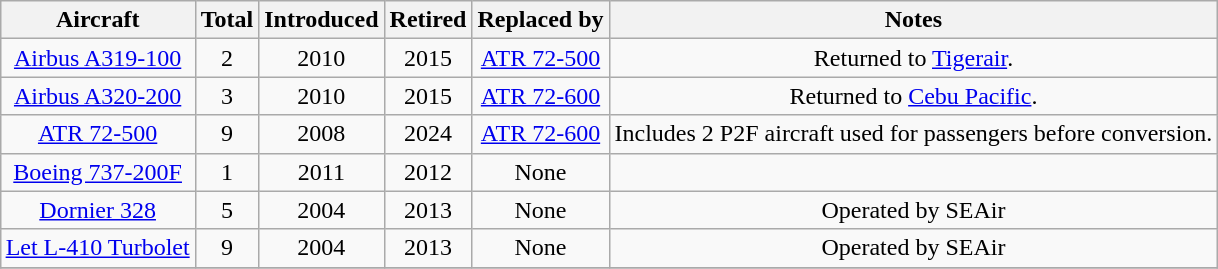<table class="wikitable" style="margin:1em auto;text-align:center">
<tr>
<th>Aircraft</th>
<th>Total</th>
<th>Introduced</th>
<th>Retired</th>
<th>Replaced by</th>
<th>Notes</th>
</tr>
<tr>
<td><a href='#'>Airbus A319-100</a></td>
<td>2</td>
<td>2010</td>
<td>2015</td>
<td><a href='#'>ATR 72-500</a></td>
<td>Returned to <a href='#'>Tigerair</a>.</td>
</tr>
<tr>
<td><a href='#'>Airbus A320-200</a></td>
<td>3</td>
<td>2010</td>
<td>2015</td>
<td><a href='#'>ATR 72-600</a></td>
<td>Returned to <a href='#'>Cebu Pacific</a>.</td>
</tr>
<tr>
<td><a href='#'>ATR 72-500</a></td>
<td>9</td>
<td>2008</td>
<td>2024</td>
<td><a href='#'>ATR 72-600</a></td>
<td>Includes 2 P2F aircraft used for passengers before conversion.</td>
</tr>
<tr>
<td><a href='#'>Boeing 737-200F</a></td>
<td>1</td>
<td>2011</td>
<td>2012</td>
<td>None</td>
<td></td>
</tr>
<tr>
<td><a href='#'>Dornier 328</a></td>
<td>5</td>
<td>2004</td>
<td>2013</td>
<td>None</td>
<td>Operated by SEAir</td>
</tr>
<tr>
<td><a href='#'>Let L-410 Turbolet</a></td>
<td>9</td>
<td>2004</td>
<td>2013</td>
<td>None</td>
<td>Operated by SEAir</td>
</tr>
<tr>
</tr>
</table>
